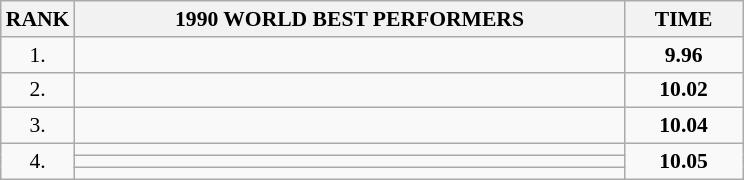<table class="wikitable" style="border-collapse: collapse; font-size: 90%;">
<tr>
<th>RANK</th>
<th align="center" style="width: 25em">1990 WORLD BEST PERFORMERS</th>
<th align="center" style="width: 5em">TIME</th>
</tr>
<tr>
<td align="center">1.</td>
<td></td>
<td align="center"><strong>9.96</strong></td>
</tr>
<tr>
<td align="center">2.</td>
<td></td>
<td align="center"><strong>10.02</strong></td>
</tr>
<tr>
<td align="center">3.</td>
<td></td>
<td align="center"><strong>10.04</strong></td>
</tr>
<tr>
<td rowspan=3 align="center">4.</td>
<td></td>
<td rowspan=3 align="center"><strong>10.05</strong></td>
</tr>
<tr>
<td></td>
</tr>
<tr>
<td></td>
</tr>
</table>
